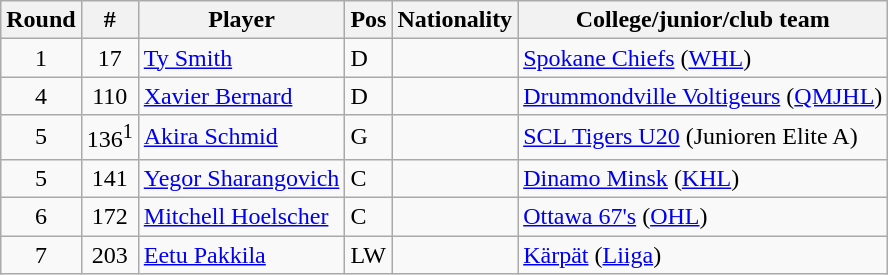<table class="wikitable">
<tr>
<th>Round</th>
<th>#</th>
<th>Player</th>
<th>Pos</th>
<th>Nationality</th>
<th>College/junior/club team</th>
</tr>
<tr>
<td style="text-align:center;">1</td>
<td style="text-align:center;">17</td>
<td><a href='#'>Ty Smith</a></td>
<td>D</td>
<td></td>
<td><a href='#'>Spokane Chiefs</a> (<a href='#'>WHL</a>)</td>
</tr>
<tr>
<td style="text-align:center;">4</td>
<td style="text-align:center;">110</td>
<td><a href='#'>Xavier Bernard</a></td>
<td>D</td>
<td></td>
<td><a href='#'>Drummondville Voltigeurs</a> (<a href='#'>QMJHL</a>)</td>
</tr>
<tr>
<td style="text-align:center;">5</td>
<td style="text-align:center;">136<sup>1</sup></td>
<td><a href='#'>Akira Schmid</a></td>
<td>G</td>
<td></td>
<td><a href='#'>SCL Tigers U20</a> (Junioren Elite A)</td>
</tr>
<tr>
<td style="text-align:center;">5</td>
<td style="text-align:center;">141</td>
<td><a href='#'>Yegor Sharangovich</a></td>
<td>C</td>
<td></td>
<td><a href='#'>Dinamo Minsk</a> (<a href='#'>KHL</a>)</td>
</tr>
<tr>
<td style="text-align:center;">6</td>
<td style="text-align:center;">172</td>
<td><a href='#'>Mitchell Hoelscher</a></td>
<td>C</td>
<td></td>
<td><a href='#'>Ottawa 67's</a> (<a href='#'>OHL</a>)</td>
</tr>
<tr>
<td style="text-align:center;">7</td>
<td style="text-align:center;">203</td>
<td><a href='#'>Eetu Pakkila</a></td>
<td>LW</td>
<td></td>
<td><a href='#'>Kärpät</a> (<a href='#'>Liiga</a>)</td>
</tr>
</table>
